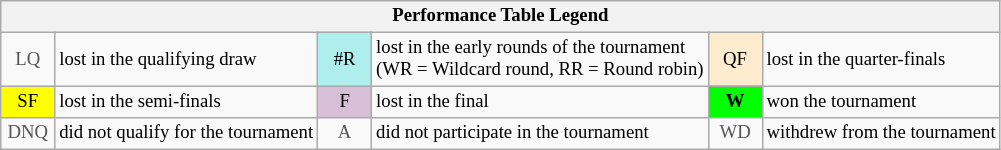<table class="wikitable" style="font-size:78%;">
<tr bgcolor="#efefef">
<th colspan="6">Performance Table Legend</th>
</tr>
<tr>
<td align="center" style="color:#555555;" width="30">LQ</td>
<td>lost in the qualifying draw</td>
<td align="center" style="background:#afeeee;">#R</td>
<td>lost in the early rounds of the tournament<br>(WR = Wildcard round, RR = Round robin)</td>
<td align="center" style="background:#ffebcd;">QF</td>
<td>lost in the quarter-finals</td>
</tr>
<tr>
<td align="center" style="background:yellow;">SF</td>
<td>lost in the semi-finals</td>
<td align="center" style="background:#D8BFD8;">F</td>
<td>lost in the final</td>
<td align="center" style="background:#00ff00;"><strong>W</strong></td>
<td>won the tournament</td>
</tr>
<tr>
<td align="center" style="color:#555555;" width="30">DNQ</td>
<td>did not qualify for the tournament</td>
<td align="center" style="color:#555555;" width="30">A</td>
<td>did not participate in the tournament</td>
<td align="center" style="color:#555555;" width="30">WD</td>
<td>withdrew from the tournament</td>
</tr>
</table>
